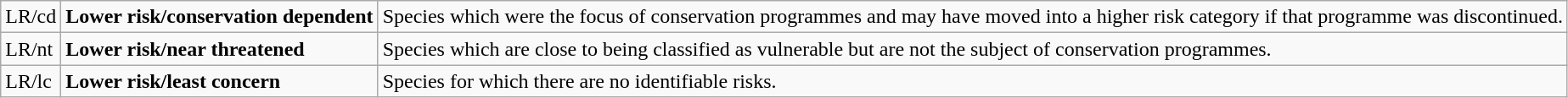<table class="wikitable" style="text-align:left">
<tr>
<td>LR/cd</td>
<td><strong>Lower risk/conservation dependent</strong></td>
<td>Species which were the focus of conservation programmes and may have moved into a higher risk category if that programme was discontinued.</td>
</tr>
<tr>
<td>LR/nt</td>
<td><strong>Lower risk/near threatened</strong></td>
<td>Species which are close to being classified as vulnerable but are not the subject of conservation programmes.</td>
</tr>
<tr>
<td>LR/lc</td>
<td><strong>Lower risk/least concern</strong></td>
<td>Species for which there are no identifiable risks.</td>
</tr>
</table>
